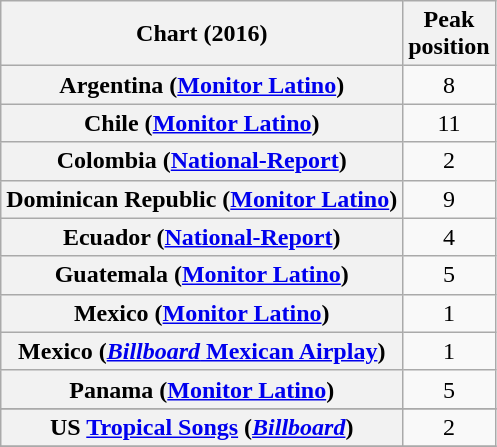<table class="wikitable sortable plainrowheaders" style="text-align:center;">
<tr>
<th scope="col">Chart (2016)</th>
<th scope="col">Peak<br>position</th>
</tr>
<tr>
<th scope="row">Argentina (<a href='#'>Monitor Latino</a>)</th>
<td>8</td>
</tr>
<tr>
<th scope="row">Chile (<a href='#'>Monitor Latino</a>)</th>
<td>11</td>
</tr>
<tr>
<th scope="row">Colombia (<a href='#'>National-Report</a>)</th>
<td>2</td>
</tr>
<tr>
<th scope="row">Dominican Republic (<a href='#'>Monitor Latino</a>)</th>
<td>9</td>
</tr>
<tr>
<th scope="row">Ecuador (<a href='#'>National-Report</a>)</th>
<td>4</td>
</tr>
<tr>
<th scope="row">Guatemala (<a href='#'>Monitor Latino</a>)</th>
<td>5</td>
</tr>
<tr>
<th scope="row">Mexico (<a href='#'>Monitor Latino</a>)</th>
<td>1</td>
</tr>
<tr>
<th scope="row">Mexico (<a href='#'><em>Billboard</em> Mexican Airplay</a>)</th>
<td>1</td>
</tr>
<tr>
<th scope="row">Panama (<a href='#'>Monitor Latino</a>)</th>
<td>5</td>
</tr>
<tr>
</tr>
<tr>
</tr>
<tr>
</tr>
<tr>
</tr>
<tr>
</tr>
<tr>
</tr>
<tr>
<th scope="row">US <a href='#'>Tropical Songs</a> (<em><a href='#'>Billboard</a></em>)</th>
<td>2</td>
</tr>
<tr>
</tr>
</table>
